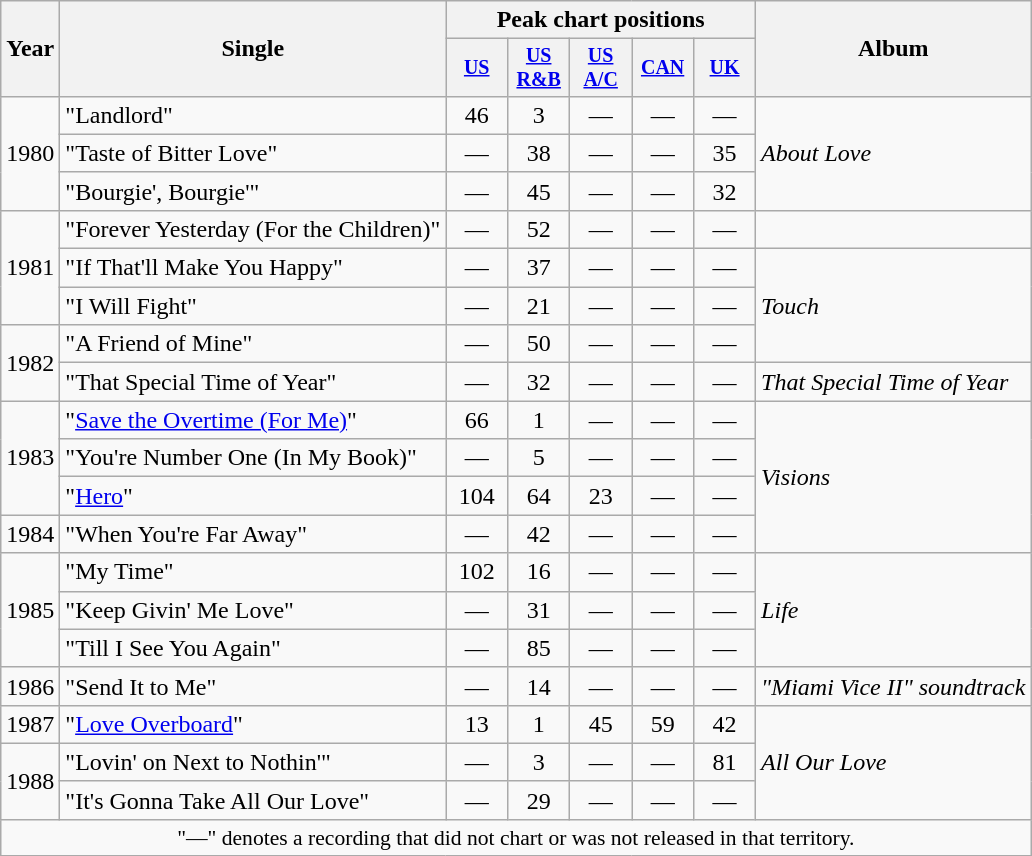<table class="wikitable" style="text-align:center;">
<tr>
<th rowspan="2">Year</th>
<th rowspan="2">Single</th>
<th colspan="5">Peak chart positions</th>
<th rowspan="2">Album</th>
</tr>
<tr style="font-size:smaller;">
<th width="35"><a href='#'>US</a><br></th>
<th width="35"><a href='#'>US<br>R&B</a><br></th>
<th width="35"><a href='#'>US<br>A/C</a><br></th>
<th width="35"><a href='#'>CAN</a><br></th>
<th width="35"><a href='#'>UK</a><br></th>
</tr>
<tr>
<td rowspan="3">1980</td>
<td align="left">"Landlord"</td>
<td>46</td>
<td>3</td>
<td>—</td>
<td>—</td>
<td>—</td>
<td align="left" rowspan="3"><em>About Love</em></td>
</tr>
<tr>
<td align="left">"Taste of Bitter Love"</td>
<td>—</td>
<td>38</td>
<td>—</td>
<td>—</td>
<td>35</td>
</tr>
<tr>
<td align="left">"Bourgie', Bourgie'"</td>
<td>—</td>
<td>45</td>
<td>—</td>
<td>—</td>
<td>32</td>
</tr>
<tr>
<td rowspan="3">1981</td>
<td align="left">"Forever Yesterday (For the Children)"</td>
<td>—</td>
<td>52</td>
<td>—</td>
<td>—</td>
<td>—</td>
<td></td>
</tr>
<tr>
<td align="left">"If That'll Make You Happy"</td>
<td>—</td>
<td>37</td>
<td>—</td>
<td>—</td>
<td>—</td>
<td align="left" rowspan="3"><em>Touch</em></td>
</tr>
<tr>
<td align="left">"I Will Fight"</td>
<td>—</td>
<td>21</td>
<td>—</td>
<td>—</td>
<td>—</td>
</tr>
<tr>
<td rowspan="2">1982</td>
<td align="left">"A Friend of Mine"</td>
<td>—</td>
<td>50</td>
<td>—</td>
<td>—</td>
<td>—</td>
</tr>
<tr>
<td align="left">"That Special Time of Year"</td>
<td>—</td>
<td>32</td>
<td>—</td>
<td>—</td>
<td>—</td>
<td align="left"><em>That Special Time of Year</em></td>
</tr>
<tr>
<td rowspan="3">1983</td>
<td align="left">"<a href='#'>Save the Overtime (For Me)</a>"</td>
<td>66</td>
<td>1</td>
<td>—</td>
<td>—</td>
<td>—</td>
<td align="left" rowspan="4"><em>Visions</em></td>
</tr>
<tr>
<td align="left">"You're Number One (In My Book)"</td>
<td>—</td>
<td>5</td>
<td>—</td>
<td>—</td>
<td>—</td>
</tr>
<tr>
<td align="left">"<a href='#'>Hero</a>"</td>
<td>104</td>
<td>64</td>
<td>23</td>
<td>—</td>
<td>—</td>
</tr>
<tr>
<td>1984</td>
<td align="left">"When You're Far Away"</td>
<td>—</td>
<td>42</td>
<td>—</td>
<td>—</td>
<td>—</td>
</tr>
<tr>
<td rowspan="3">1985</td>
<td align="left">"My Time"</td>
<td>102</td>
<td>16</td>
<td>—</td>
<td>—</td>
<td>—</td>
<td align="left" rowspan="3"><em>Life</em></td>
</tr>
<tr>
<td align="left">"Keep Givin' Me Love"</td>
<td>—</td>
<td>31</td>
<td>—</td>
<td>—</td>
<td>—</td>
</tr>
<tr>
<td align="left">"Till I See You Again"</td>
<td>—</td>
<td>85</td>
<td>—</td>
<td>—</td>
<td>—</td>
</tr>
<tr>
<td>1986</td>
<td align="left">"Send It to Me"</td>
<td>—</td>
<td>14</td>
<td>—</td>
<td>—</td>
<td>—</td>
<td align="left"><em>"Miami Vice II" soundtrack</em></td>
</tr>
<tr>
<td>1987</td>
<td align="left">"<a href='#'>Love Overboard</a>"</td>
<td>13</td>
<td>1</td>
<td>45</td>
<td>59</td>
<td>42</td>
<td align="left" rowspan="3"><em>All Our Love</em></td>
</tr>
<tr>
<td rowspan="2">1988</td>
<td align="left">"Lovin' on Next to Nothin'"</td>
<td>—</td>
<td>3</td>
<td>—</td>
<td>—</td>
<td>81</td>
</tr>
<tr>
<td align="left">"It's Gonna Take All Our Love"</td>
<td>—</td>
<td>29</td>
<td>—</td>
<td>—</td>
<td>—</td>
</tr>
<tr>
<td colspan="15" style="font-size:90%">"—" denotes a recording that did not chart or was not released in that territory.</td>
</tr>
</table>
